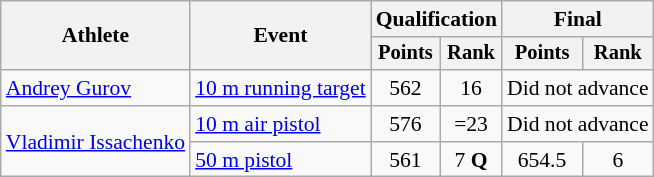<table class="wikitable" style="font-size:90%">
<tr>
<th rowspan="2">Athlete</th>
<th rowspan="2">Event</th>
<th colspan=2>Qualification</th>
<th colspan=2>Final</th>
</tr>
<tr style="font-size:95%">
<th>Points</th>
<th>Rank</th>
<th>Points</th>
<th>Rank</th>
</tr>
<tr align=center>
<td align=left><a href='#'>Andrey Gurov</a></td>
<td align=left><a href='#'>10 m running target</a></td>
<td>562</td>
<td>16</td>
<td colspan=2>Did not advance</td>
</tr>
<tr align=center>
<td align=left rowspan=2><a href='#'>Vladimir Issachenko</a></td>
<td align=left><a href='#'>10 m air pistol</a></td>
<td>576</td>
<td>=23</td>
<td colspan=2>Did not advance</td>
</tr>
<tr align=center>
<td align=left><a href='#'>50 m pistol</a></td>
<td>561</td>
<td>7 <strong>Q</strong></td>
<td>654.5</td>
<td>6</td>
</tr>
</table>
